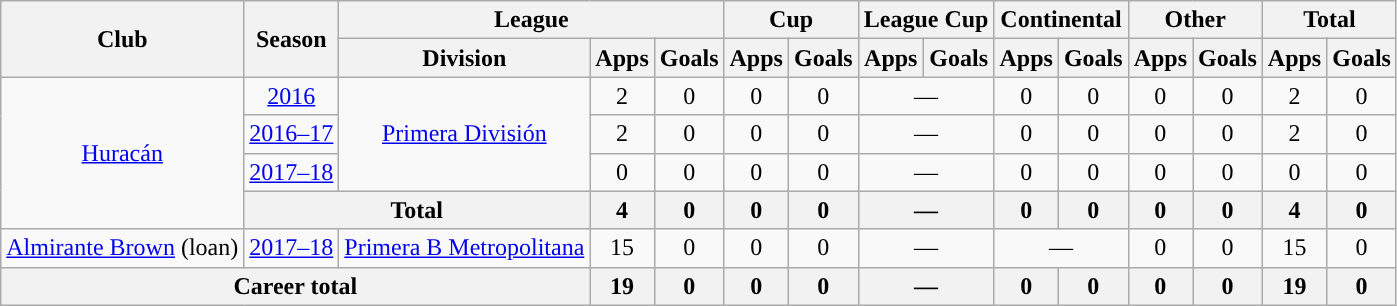<table class="wikitable" style="text-align:center">
<tr>
<th rowspan="2">Club</th>
<th rowspan="2">Season</th>
<th colspan="3">League</th>
<th colspan="2">Cup</th>
<th colspan="2">League Cup</th>
<th colspan="2">Continental</th>
<th colspan="2">Other</th>
<th colspan="2">Total</th>
</tr>
<tr>
<th>Division</th>
<th>Apps</th>
<th>Goals</th>
<th>Apps</th>
<th>Goals</th>
<th>Apps</th>
<th>Goals</th>
<th>Apps</th>
<th>Goals</th>
<th>Apps</th>
<th>Goals</th>
<th>Apps</th>
<th>Goals</th>
</tr>
<tr>
<td rowspan="4"><a href='#'>Huracán</a></td>
<td><a href='#'>2016</a></td>
<td rowspan="3"><a href='#'>Primera División</a></td>
<td>2</td>
<td>0</td>
<td>0</td>
<td>0</td>
<td colspan="2">—</td>
<td>0</td>
<td>0</td>
<td>0</td>
<td>0</td>
<td>2</td>
<td>0</td>
</tr>
<tr>
<td><a href='#'>2016–17</a></td>
<td>2</td>
<td>0</td>
<td>0</td>
<td>0</td>
<td colspan="2">—</td>
<td>0</td>
<td>0</td>
<td>0</td>
<td>0</td>
<td>2</td>
<td>0</td>
</tr>
<tr>
<td><a href='#'>2017–18</a></td>
<td>0</td>
<td>0</td>
<td>0</td>
<td>0</td>
<td colspan="2">—</td>
<td>0</td>
<td>0</td>
<td>0</td>
<td>0</td>
<td>0</td>
<td>0</td>
</tr>
<tr>
<th colspan="2">Total</th>
<th>4</th>
<th>0</th>
<th>0</th>
<th>0</th>
<th colspan="2">—</th>
<th>0</th>
<th>0</th>
<th>0</th>
<th>0</th>
<th>4</th>
<th>0</th>
</tr>
<tr>
<td rowspan="1"><a href='#'>Almirante Brown</a> (loan)</td>
<td><a href='#'>2017–18</a></td>
<td rowspan="1"><a href='#'>Primera B Metropolitana</a></td>
<td>15</td>
<td>0</td>
<td>0</td>
<td>0</td>
<td colspan="2">—</td>
<td colspan="2">—</td>
<td>0</td>
<td>0</td>
<td>15</td>
<td>0</td>
</tr>
<tr>
<th colspan="3">Career total</th>
<th>19</th>
<th>0</th>
<th>0</th>
<th>0</th>
<th colspan="2">—</th>
<th>0</th>
<th>0</th>
<th>0</th>
<th>0</th>
<th>19</th>
<th>0</th>
</tr>
</table>
